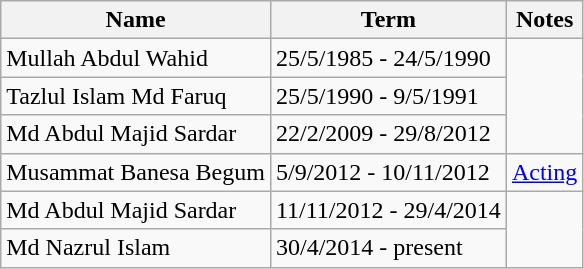<table class="wikitable">
<tr>
<th>Name</th>
<th>Term</th>
<th>Notes</th>
</tr>
<tr>
<td>Mullah Abdul Wahid</td>
<td>25/5/1985 - 24/5/1990</td>
</tr>
<tr>
<td>Tazlul Islam Md Faruq</td>
<td>25/5/1990 - 9/5/1991</td>
</tr>
<tr>
<td>Md Abdul Majid Sardar</td>
<td>22/2/2009 - 29/8/2012</td>
</tr>
<tr>
<td>Musammat Banesa Begum</td>
<td>5/9/2012 - 10/11/2012</td>
<td><a href='#'>Acting</a></td>
</tr>
<tr>
<td>Md Abdul Majid Sardar</td>
<td>11/11/2012 - 29/4/2014</td>
</tr>
<tr>
<td>Md Nazrul Islam</td>
<td>30/4/2014 - present</td>
</tr>
</table>
